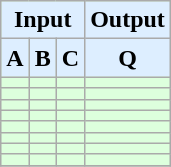<table class="wikitable" style="text-align:center; background-color: #ddffdd;">
<tr>
<th style="background-color: #ddeeff;" colspan=3>Input</th>
<th style="background-color: #ddeeff;">Output</th>
</tr>
<tr>
<th style="background-color: #ddeeff;">A</th>
<th style="background-color: #ddeeff;">B</th>
<th style="background-color: #ddeeff;">C</th>
<th style="background-color: #ddeeff;">Q</th>
</tr>
<tr>
<td></td>
<td></td>
<td></td>
<td></td>
</tr>
<tr>
<td></td>
<td></td>
<td></td>
<td></td>
</tr>
<tr>
<td></td>
<td></td>
<td></td>
<td></td>
</tr>
<tr>
<td></td>
<td></td>
<td></td>
<td></td>
</tr>
<tr>
<td></td>
<td></td>
<td></td>
<td></td>
</tr>
<tr>
<td></td>
<td></td>
<td></td>
<td></td>
</tr>
<tr>
<td></td>
<td></td>
<td></td>
<td></td>
</tr>
<tr>
<td></td>
<td></td>
<td></td>
<td></td>
</tr>
<tr>
</tr>
</table>
